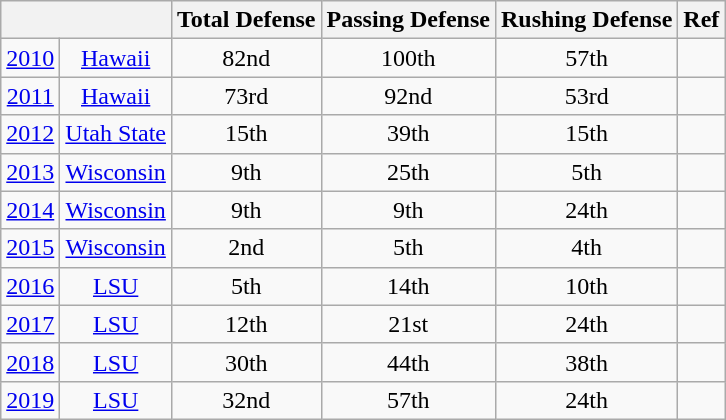<table class="wikitable" style="text-align:center;">
<tr>
<th colspan=2></th>
<th>Total Defense</th>
<th>Passing Defense</th>
<th>Rushing Defense</th>
<th>Ref</th>
</tr>
<tr>
<td><a href='#'>2010</a></td>
<td><a href='#'>Hawaii</a></td>
<td>82nd</td>
<td>100th</td>
<td>57th</td>
<td></td>
</tr>
<tr>
<td><a href='#'>2011</a></td>
<td><a href='#'>Hawaii</a></td>
<td>73rd</td>
<td>92nd</td>
<td>53rd</td>
<td></td>
</tr>
<tr>
<td><a href='#'>2012</a></td>
<td><a href='#'>Utah State</a></td>
<td>15th</td>
<td>39th</td>
<td>15th</td>
<td></td>
</tr>
<tr>
<td><a href='#'>2013</a></td>
<td><a href='#'>Wisconsin</a></td>
<td>9th</td>
<td>25th</td>
<td>5th</td>
<td></td>
</tr>
<tr>
<td><a href='#'>2014</a></td>
<td><a href='#'>Wisconsin</a></td>
<td>9th</td>
<td>9th</td>
<td>24th</td>
<td></td>
</tr>
<tr>
<td><a href='#'>2015</a></td>
<td><a href='#'>Wisconsin</a></td>
<td>2nd</td>
<td>5th</td>
<td>4th</td>
<td></td>
</tr>
<tr>
<td><a href='#'>2016</a></td>
<td><a href='#'>LSU</a></td>
<td>5th</td>
<td>14th</td>
<td>10th</td>
<td></td>
</tr>
<tr>
<td><a href='#'>2017</a></td>
<td><a href='#'>LSU</a></td>
<td>12th</td>
<td>21st</td>
<td>24th</td>
<td></td>
</tr>
<tr>
<td><a href='#'>2018</a></td>
<td><a href='#'>LSU</a></td>
<td>30th</td>
<td>44th</td>
<td>38th</td>
<td></td>
</tr>
<tr>
<td><a href='#'>2019</a></td>
<td><a href='#'>LSU</a></td>
<td>32nd</td>
<td>57th</td>
<td>24th</td>
<td></td>
</tr>
</table>
